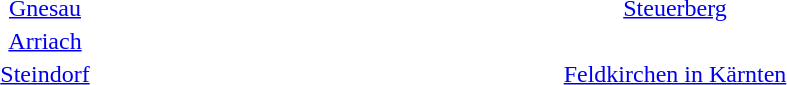<table width="50%">
<tr ---->
<td width ="33%" align="center"><a href='#'>Gnesau</a></td>
<td width ="33%" align="center"></td>
<td width ="33%" align="center"><a href='#'>Steuerberg</a></td>
</tr>
<tr ---->
<td width ="33%" align="center"><a href='#'>Arriach</a></td>
<td width ="33%" align="center"></td>
<td width ="33%" align="center"></td>
</tr>
<tr ---->
<td width ="33%" align="center"><a href='#'>Steindorf</a></td>
<td width ="33%" align="center"></td>
<td width ="33%" align="center"><a href='#'>Feldkirchen in Kärnten</a></td>
</tr>
</table>
